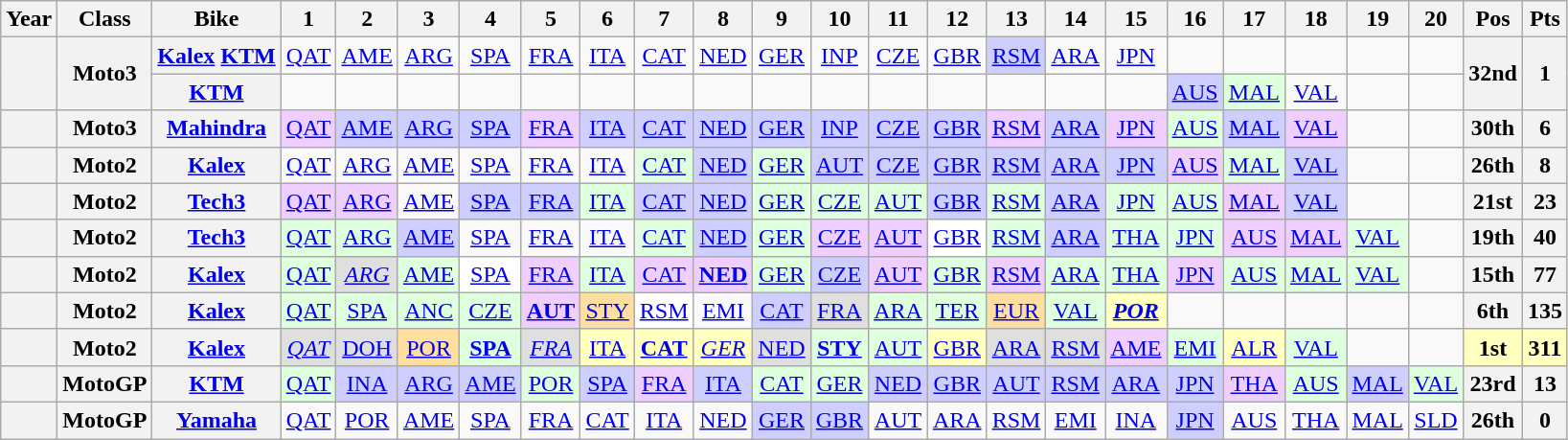<table class="wikitable" style="text-align:center;">
<tr>
<th>Year</th>
<th>Class</th>
<th>Bike</th>
<th>1</th>
<th>2</th>
<th>3</th>
<th>4</th>
<th>5</th>
<th>6</th>
<th>7</th>
<th>8</th>
<th>9</th>
<th>10</th>
<th>11</th>
<th>12</th>
<th>13</th>
<th>14</th>
<th>15</th>
<th>16</th>
<th>17</th>
<th>18</th>
<th>19</th>
<th>20</th>
<th>Pos</th>
<th>Pts</th>
</tr>
<tr>
<th rowspan="2"></th>
<th rowspan="2">Moto3</th>
<th><a href='#'>Kalex</a> <a href='#'>KTM</a></th>
<td><a href='#'>QAT</a></td>
<td><a href='#'>AME</a></td>
<td><a href='#'>ARG</a></td>
<td><a href='#'>SPA</a></td>
<td><a href='#'>FRA</a></td>
<td><a href='#'>ITA</a></td>
<td><a href='#'>CAT</a></td>
<td><a href='#'>NED</a></td>
<td><a href='#'>GER</a></td>
<td><a href='#'>INP</a></td>
<td><a href='#'>CZE</a></td>
<td><a href='#'>GBR</a></td>
<td style="background:#CFCFFF;"><a href='#'>RSM</a><br></td>
<td><a href='#'>ARA</a></td>
<td><a href='#'>JPN</a></td>
<td></td>
<td></td>
<td></td>
<td></td>
<td></td>
<th rowspan="2">32nd</th>
<th rowspan="2">1</th>
</tr>
<tr>
<th><a href='#'>KTM</a></th>
<td></td>
<td></td>
<td></td>
<td></td>
<td></td>
<td></td>
<td></td>
<td></td>
<td></td>
<td></td>
<td></td>
<td></td>
<td></td>
<td></td>
<td></td>
<td style="background:#CFCFFF;"><a href='#'>AUS</a><br></td>
<td style="background:#DFFFDF;"><a href='#'>MAL</a><br></td>
<td><a href='#'>VAL</a></td>
<td></td>
</tr>
<tr>
<th></th>
<th>Moto3</th>
<th><a href='#'>Mahindra</a></th>
<td style="background:#EFCFFF;"><a href='#'>QAT</a><br></td>
<td style="background:#CFCFFF;"><a href='#'>AME</a><br></td>
<td style="background:#CFCFFF;"><a href='#'>ARG</a><br></td>
<td style="background:#CFCFFF;"><a href='#'>SPA</a><br></td>
<td style="background:#EFCFFF;"><a href='#'>FRA</a><br></td>
<td style="background:#CFCFFF;"><a href='#'>ITA</a><br></td>
<td style="background:#CFCFFF;"><a href='#'>CAT</a><br></td>
<td style="background:#CFCFFF;"><a href='#'>NED</a><br></td>
<td style="background:#CFCFFF;"><a href='#'>GER</a><br></td>
<td style="background:#CFCFFF;"><a href='#'>INP</a><br></td>
<td style="background:#CFCFFF;"><a href='#'>CZE</a><br></td>
<td style="background:#CFCFFF;"><a href='#'>GBR</a><br></td>
<td style="background:#EFCFFF;"><a href='#'>RSM</a><br></td>
<td style="background:#CFCFFF;"><a href='#'>ARA</a><br></td>
<td style="background:#EFCFFF;"><a href='#'>JPN</a><br></td>
<td style="background:#DFFFDF;"><a href='#'>AUS</a><br></td>
<td style="background:#CFCFFF;"><a href='#'>MAL</a><br></td>
<td style="background:#EFCFFF;"><a href='#'>VAL</a><br></td>
<td></td>
<td></td>
<th>30th</th>
<th>6</th>
</tr>
<tr>
<th></th>
<th>Moto2</th>
<th><a href='#'>Kalex</a></th>
<td><a href='#'>QAT</a></td>
<td><a href='#'>ARG</a></td>
<td><a href='#'>AME</a></td>
<td><a href='#'>SPA</a></td>
<td><a href='#'>FRA</a></td>
<td><a href='#'>ITA</a></td>
<td style="background:#DFFFDF;"><a href='#'>CAT</a><br></td>
<td style="background:#CFCFFF;"><a href='#'>NED</a><br></td>
<td style="background:#DFFFDF;"><a href='#'>GER</a><br></td>
<td style="background:#CFCFFF;"><a href='#'>AUT</a><br></td>
<td style="background:#CFCFFF;"><a href='#'>CZE</a><br></td>
<td style="background:#CFCFFF;"><a href='#'>GBR</a><br></td>
<td style="background:#CFCFFF;"><a href='#'>RSM</a><br></td>
<td style="background:#CFCFFF;"><a href='#'>ARA</a><br></td>
<td style="background:#CFCFFF;"><a href='#'>JPN</a><br></td>
<td style="background:#EFCFFF;"><a href='#'>AUS</a><br></td>
<td style="background:#DFFFDF;"><a href='#'>MAL</a><br></td>
<td style="background:#CFCFFF;"><a href='#'>VAL</a><br></td>
<td></td>
<td></td>
<th>26th</th>
<th>8</th>
</tr>
<tr>
<th></th>
<th>Moto2</th>
<th><a href='#'>Tech3</a></th>
<td style="background:#efcfff;"><a href='#'>QAT</a><br></td>
<td style="background:#efcfff;"><a href='#'>ARG</a><br></td>
<td><a href='#'>AME</a></td>
<td style="background:#cfcfff;"><a href='#'>SPA</a><br></td>
<td style="background:#cfcfff;"><a href='#'>FRA</a><br></td>
<td style="background:#dfffdf;"><a href='#'>ITA</a><br></td>
<td style="background:#cfcfff;"><a href='#'>CAT</a><br></td>
<td style="background:#cfcfff;"><a href='#'>NED</a><br></td>
<td style="background:#dfffdf;"><a href='#'>GER</a><br></td>
<td style="background:#dfffdf;"><a href='#'>CZE</a><br></td>
<td style="background:#dfffdf;"><a href='#'>AUT</a><br></td>
<td style="background:#cfcfff;"><a href='#'>GBR</a><br></td>
<td style="background:#dfffdf;"><a href='#'>RSM</a><br></td>
<td style="background:#cfcfff;"><a href='#'>ARA</a><br></td>
<td style="background:#dfffdf;"><a href='#'>JPN</a><br></td>
<td style="background:#dfffdf;"><a href='#'>AUS</a><br></td>
<td style="background:#efcfff;"><a href='#'>MAL</a><br></td>
<td style="background:#cfcfff;"><a href='#'>VAL</a><br></td>
<td></td>
<td></td>
<th>21st</th>
<th>23</th>
</tr>
<tr>
<th></th>
<th>Moto2</th>
<th><a href='#'>Tech3</a></th>
<td style="background:#dfffdf;"><a href='#'>QAT</a><br></td>
<td style="background:#dfffdf;"><a href='#'>ARG</a><br></td>
<td style="background:#cfcfff;"><a href='#'>AME</a><br></td>
<td><a href='#'>SPA</a></td>
<td><a href='#'>FRA</a></td>
<td><a href='#'>ITA</a></td>
<td style="background:#dfffdf;"><a href='#'>CAT</a><br></td>
<td style="background:#cfcfff;"><a href='#'>NED</a><br></td>
<td style="background:#dfffdf;"><a href='#'>GER</a><br></td>
<td style="background:#efcfff;"><a href='#'>CZE</a><br></td>
<td style="background:#efcfff;"><a href='#'>AUT</a><br></td>
<td style="background:#ffffff;"><a href='#'>GBR</a><br></td>
<td style="background:#dfffdf;"><a href='#'>RSM</a><br></td>
<td style="background:#cfcfff;"><a href='#'>ARA</a><br></td>
<td style="background:#dfffdf;"><a href='#'>THA</a><br></td>
<td style="background:#dfffdf;"><a href='#'>JPN</a><br></td>
<td style="background:#efcfff;"><a href='#'>AUS</a><br></td>
<td style="background:#efcfff;"><a href='#'>MAL</a><br></td>
<td style="background:#dfffdf;"><a href='#'>VAL</a><br></td>
<td></td>
<th>19th</th>
<th>40</th>
</tr>
<tr>
<th></th>
<th>Moto2</th>
<th><a href='#'>Kalex</a></th>
<td style="background:#dfffdf;"><a href='#'>QAT</a><br></td>
<td style="background:#dfdfdf;"><em><a href='#'>ARG</a></em><br></td>
<td style="background:#dfffdf;"><a href='#'>AME</a><br></td>
<td style="background:#ffffff;"><a href='#'>SPA</a><br></td>
<td style="background:#efcfff;"><a href='#'>FRA</a><br></td>
<td style="background:#dfffdf;"><a href='#'>ITA</a><br></td>
<td style="background:#efcfff;"><a href='#'>CAT</a><br></td>
<td style="background:#efcfff;"><strong><a href='#'>NED</a></strong><br></td>
<td style="background:#dfffdf;"><a href='#'>GER</a><br></td>
<td style="background:#cfcfff;"><a href='#'>CZE</a><br></td>
<td style="background:#efcfff;"><a href='#'>AUT</a><br></td>
<td style="background:#dfffdf;"><a href='#'>GBR</a><br></td>
<td style="background:#efcfff;"><a href='#'>RSM</a><br></td>
<td style="background:#dfffdf;"><a href='#'>ARA</a><br></td>
<td style="background:#dfffdf;"><a href='#'>THA</a><br></td>
<td style="background:#efcfff;"><a href='#'>JPN</a><br></td>
<td style="background:#dfffdf;"><a href='#'>AUS</a><br></td>
<td style="background:#dfffdf;"><a href='#'>MAL</a><br></td>
<td style="background:#dfffdf;"><a href='#'>VAL</a><br></td>
<td></td>
<th>15th</th>
<th>77</th>
</tr>
<tr>
<th></th>
<th>Moto2</th>
<th><a href='#'>Kalex</a></th>
<td style="background:#dfffdf;"><a href='#'>QAT</a><br></td>
<td style="background:#dfffdf;"><a href='#'>SPA</a><br></td>
<td style="background:#dfffdf;"><a href='#'>ANC</a><br></td>
<td style="background:#dfffdf;"><a href='#'>CZE</a><br></td>
<td style="background:#efcfff;"><strong><a href='#'>AUT</a></strong><br></td>
<td style="background:#ffdf9f;"><a href='#'>STY</a><br></td>
<td style="background:#ffffff;"><a href='#'>RSM</a><br></td>
<td><a href='#'>EMI</a></td>
<td style="background:#cfcfff;"><a href='#'>CAT</a><br></td>
<td style="background:#dfdfdf;"><a href='#'>FRA</a><br></td>
<td style="background:#dfffdf;"><a href='#'>ARA</a><br></td>
<td style="background:#dfffdf;"><a href='#'>TER</a><br></td>
<td style="background:#ffdf9f;"><a href='#'>EUR</a><br></td>
<td style="background:#dfffdf;"><a href='#'>VAL</a><br></td>
<td style="background:#ffffbf;"><strong><em><a href='#'>POR</a></em></strong><br></td>
<td></td>
<td></td>
<td></td>
<td></td>
<td></td>
<th>6th</th>
<th>135</th>
</tr>
<tr>
<th></th>
<th>Moto2</th>
<th><a href='#'>Kalex</a></th>
<td style="background:#dfdfdf;"><em><a href='#'>QAT</a></em><br></td>
<td style="background:#dfdfdf;"><a href='#'>DOH</a><br></td>
<td style="background:#ffdf9f;"><a href='#'>POR</a><br></td>
<td style="background:#dfffdf;"><strong><a href='#'>SPA</a></strong><br></td>
<td style="background:#dfdfdf;"><em><a href='#'>FRA</a></em><br></td>
<td style="background:#ffffbf;"><a href='#'>ITA</a><br></td>
<td style="background:#ffffbf;"><strong><a href='#'>CAT</a></strong><br></td>
<td style="background:#ffffbf;"><em><a href='#'>GER</a></em><br></td>
<td style="background:#dfdfdf;"><a href='#'>NED</a><br></td>
<td style="background:#dfffdf;"><strong><a href='#'>STY</a></strong><br></td>
<td style="background:#dfffdf;"><a href='#'>AUT</a><br></td>
<td style="background:#ffffbf;"><a href='#'>GBR</a><br></td>
<td style="background:#dfdfdf;"><a href='#'>ARA</a><br></td>
<td style="background:#dfdfdf;"><a href='#'>RSM</a><br></td>
<td style="background:#efcfff;"><a href='#'>AME</a><br></td>
<td style="background:#dfffdf;"><a href='#'>EMI</a><br></td>
<td style="background:#ffffbf;"><a href='#'>ALR</a><br></td>
<td style="background:#dfffdf;"><a href='#'>VAL</a><br></td>
<td></td>
<td></td>
<th style="background:#ffffbf;">1st</th>
<th style="background:#ffffbf;">311</th>
</tr>
<tr>
<th align="left"></th>
<th align="left">MotoGP</th>
<th align="left"><a href='#'>KTM</a></th>
<td style="background:#dfffdf;"><a href='#'>QAT</a><br></td>
<td style="background:#cfcfff;"><a href='#'>INA</a><br></td>
<td style="background:#cfcfff;"><a href='#'>ARG</a><br></td>
<td style="background:#cfcfff;"><a href='#'>AME</a><br></td>
<td style="background:#dfffdf;"><a href='#'>POR</a><br></td>
<td style="background:#cfcfff;"><a href='#'>SPA</a><br></td>
<td style="background:#efcfff;"><a href='#'>FRA</a><br></td>
<td style="background:#cfcfff;"><a href='#'>ITA</a><br></td>
<td style="background:#dfffdf;"><a href='#'>CAT</a><br></td>
<td style="background:#dfffdf;"><a href='#'>GER</a><br></td>
<td style="background:#cfcfff;"><a href='#'>NED</a><br></td>
<td style="background:#cfcfff;"><a href='#'>GBR</a><br></td>
<td style="background:#cfcfff;"><a href='#'>AUT</a><br></td>
<td style="background:#cfcfff;"><a href='#'>RSM</a><br></td>
<td style="background:#cfcfff;"><a href='#'>ARA</a><br></td>
<td style="background:#cfcfff;"><a href='#'>JPN</a><br></td>
<td style="background:#efcfff;"><a href='#'>THA</a><br></td>
<td style="background:#dfffdf;"><a href='#'>AUS</a><br></td>
<td style="background:#cfcfff;"><a href='#'>MAL</a><br></td>
<td style="background:#dfffdf;"><a href='#'>VAL</a><br></td>
<th>23rd</th>
<th>13</th>
</tr>
<tr>
<th></th>
<th>MotoGP</th>
<th><a href='#'>Yamaha</a></th>
<td><a href='#'>QAT</a></td>
<td><a href='#'>POR</a></td>
<td><a href='#'>AME</a><br></td>
<td><a href='#'>SPA</a></td>
<td><a href='#'>FRA</a></td>
<td><a href='#'>CAT</a></td>
<td><a href='#'>ITA</a></td>
<td><a href='#'>NED</a></td>
<td style="background:#CFCFFF;"><a href='#'>GER</a><br></td>
<td style="background:#CFCFFF;"><a href='#'>GBR</a><br></td>
<td><a href='#'>AUT</a></td>
<td><a href='#'>ARA</a></td>
<td><a href='#'>RSM</a></td>
<td><a href='#'>EMI</a></td>
<td><a href='#'>INA</a></td>
<td style="background:#CFCFFF;"><a href='#'>JPN</a><br></td>
<td><a href='#'>AUS</a></td>
<td><a href='#'>THA</a></td>
<td><a href='#'>MAL</a></td>
<td><a href='#'>SLD</a></td>
<th>26th</th>
<th>0</th>
</tr>
</table>
